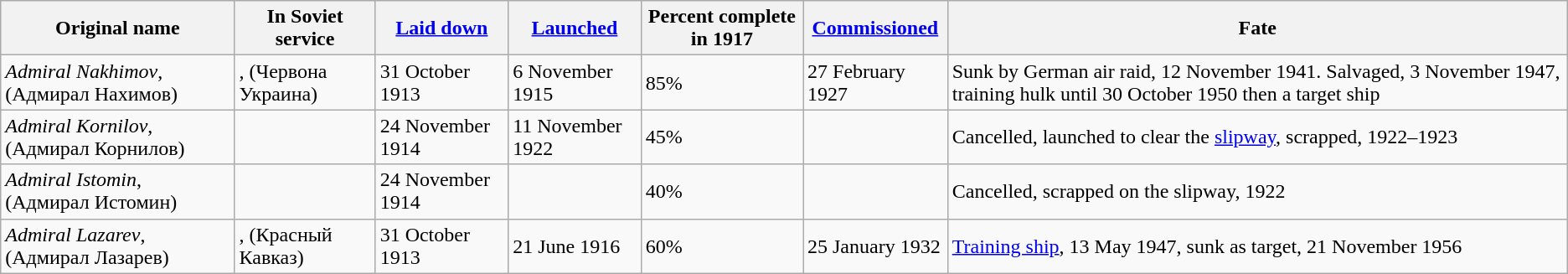<table class="wikitable plainrowheaders">
<tr>
<th scope="col">Original name</th>
<th scope="col">In Soviet service</th>
<th scope="col"><a href='#'>Laid down</a></th>
<th scope="col"><a href='#'>Launched</a></th>
<th scope="col">Percent complete in 1917</th>
<th scope="col"><a href='#'>Commissioned</a></th>
<th scope="col">Fate</th>
</tr>
<tr>
<td scope="row"><em>Admiral Nakhimov</em>, (Адмирал Нахимов)</td>
<td>, (Червона Украина)</td>
<td>31 October 1913</td>
<td>6 November 1915</td>
<td>85%</td>
<td>27 February 1927</td>
<td>Sunk by German air raid, 12 November 1941. Salvaged, 3 November 1947, training hulk until 30 October 1950 then a target ship</td>
</tr>
<tr>
<td scope="row"><em>Admiral Kornilov</em>, (Адмирал Корнилов)</td>
<td></td>
<td>24 November 1914</td>
<td>11 November 1922</td>
<td>45%</td>
<td></td>
<td>Cancelled, launched to clear the <a href='#'>slipway</a>, scrapped, 1922–1923</td>
</tr>
<tr>
<td scope="row"><em>Admiral Istomin</em>, (Адмирал Истомин)</td>
<td></td>
<td>24 November 1914</td>
<td></td>
<td>40%</td>
<td></td>
<td>Cancelled, scrapped on the slipway, 1922</td>
</tr>
<tr>
<td scope="row"><em>Admiral Lazarev</em>, (Адмирал Лазарев)</td>
<td>, (Красный Кавказ)</td>
<td>31 October 1913</td>
<td>21 June 1916</td>
<td>60%</td>
<td>25 January 1932</td>
<td><a href='#'>Training ship</a>, 13 May 1947, sunk as target, 21 November 1956</td>
</tr>
</table>
